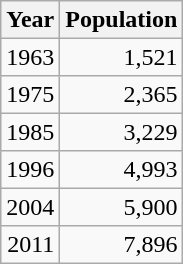<table class="wikitable" style="line-height:1.1em;">
<tr>
<th>Year</th>
<th>Population</th>
</tr>
<tr align="right">
<td>1963</td>
<td>1,521</td>
</tr>
<tr align="right">
<td>1975</td>
<td>2,365</td>
</tr>
<tr align="right">
<td>1985</td>
<td>3,229</td>
</tr>
<tr align="right">
<td>1996</td>
<td>4,993</td>
</tr>
<tr align="right">
<td>2004</td>
<td>5,900</td>
</tr>
<tr align="right">
<td>2011</td>
<td>7,896</td>
</tr>
</table>
